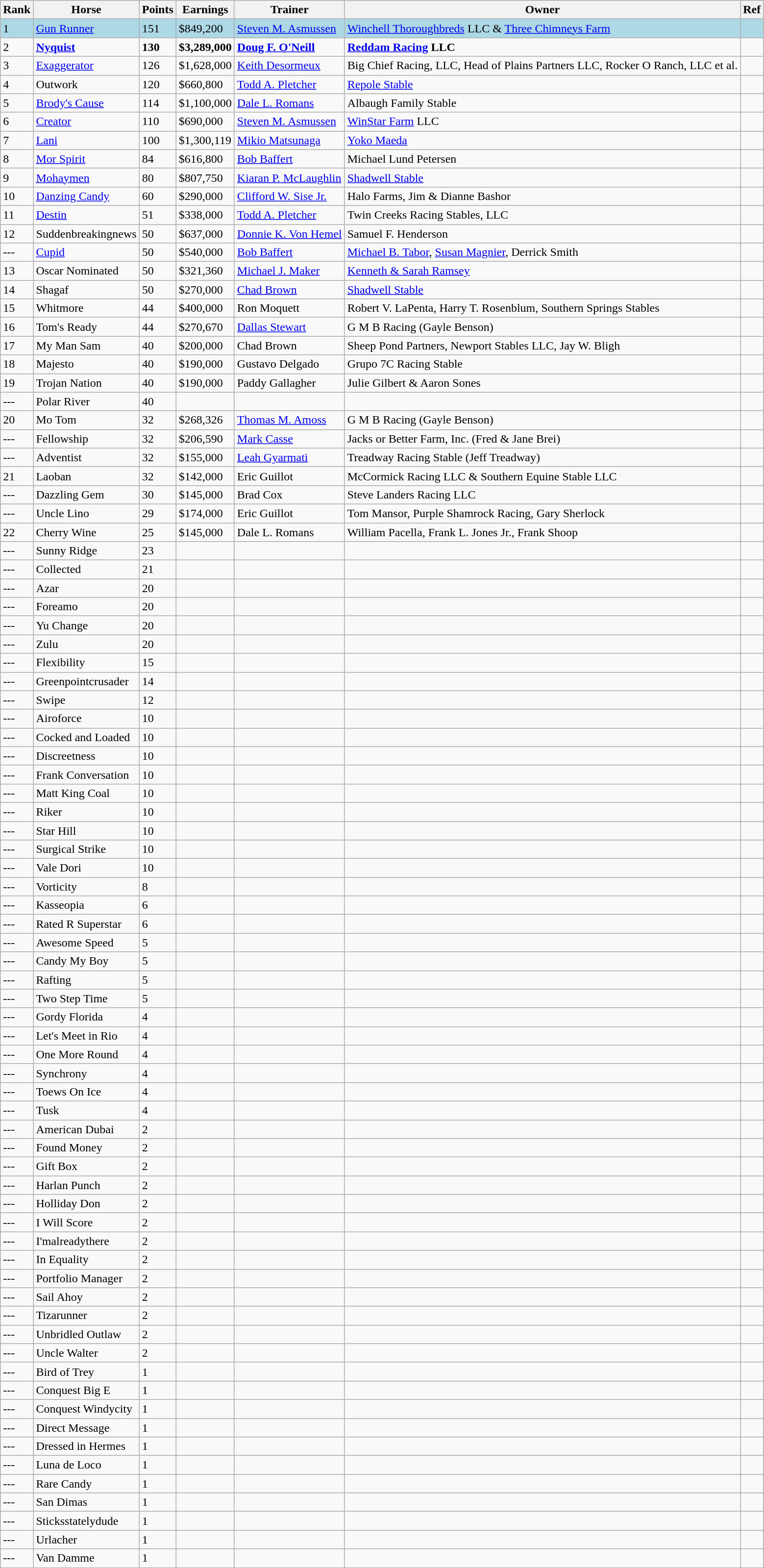<table class="wikitable">
<tr>
<th>Rank</th>
<th>Horse</th>
<th>Points</th>
<th>Earnings</th>
<th>Trainer</th>
<th>Owner</th>
<th>Ref<br></th>
</tr>
<tr bgcolor="lightblue">
<td>1</td>
<td><a href='#'>Gun Runner</a></td>
<td>151</td>
<td>$849,200</td>
<td><a href='#'>Steven M. Asmussen</a></td>
<td><a href='#'>Winchell Thoroughbreds</a> LLC & <a href='#'>Three Chimneys Farm</a></td>
<td></td>
</tr>
<tr -bgcolor="lightblue">
<td>2</td>
<td><strong><a href='#'>Nyquist</a></strong></td>
<td><strong>130</strong></td>
<td><strong>$3,289,000</strong></td>
<td><strong><a href='#'>Doug F. O'Neill</a></strong></td>
<td><strong><a href='#'>Reddam Racing</a> LLC</strong></td>
<td></td>
</tr>
<tr -bgcolor="lightblue">
<td>3</td>
<td><a href='#'>Exaggerator</a></td>
<td>126</td>
<td>$1,628,000</td>
<td><a href='#'>Keith Desormeux</a></td>
<td>Big Chief Racing, LLC, Head of Plains Partners LLC, Rocker O Ranch, LLC et al.</td>
<td></td>
</tr>
<tr -bgcolor="lightblue">
<td>4</td>
<td>Outwork</td>
<td>120</td>
<td>$660,800</td>
<td><a href='#'>Todd A. Pletcher</a></td>
<td><a href='#'>Repole Stable</a></td>
<td></td>
</tr>
<tr -bgcolor="lightblue">
<td>5</td>
<td><a href='#'>Brody's Cause</a></td>
<td>114</td>
<td>$1,100,000</td>
<td><a href='#'>Dale L. Romans</a></td>
<td>Albaugh Family Stable</td>
<td></td>
</tr>
<tr -bgcolor="lightblue">
<td>6</td>
<td><a href='#'>Creator</a></td>
<td>110</td>
<td>$690,000</td>
<td><a href='#'>Steven M. Asmussen</a></td>
<td><a href='#'>WinStar Farm</a> LLC</td>
<td></td>
</tr>
<tr -bgcolor="lightblue">
<td>7</td>
<td><a href='#'>Lani</a></td>
<td>100</td>
<td>$1,300,119</td>
<td><a href='#'>Mikio Matsunaga</a></td>
<td><a href='#'>Yoko Maeda</a></td>
<td></td>
</tr>
<tr -bgcolor="lightblue">
<td>8</td>
<td><a href='#'>Mor Spirit</a></td>
<td>84</td>
<td>$616,800</td>
<td><a href='#'>Bob Baffert</a></td>
<td>Michael Lund Petersen</td>
<td></td>
</tr>
<tr -bgcolor="lightblue">
<td>9</td>
<td><a href='#'>Mohaymen</a></td>
<td>80</td>
<td>$807,750</td>
<td><a href='#'>Kiaran P. McLaughlin</a></td>
<td><a href='#'>Shadwell Stable</a></td>
<td></td>
</tr>
<tr -bgcolor="lightblue">
<td>10</td>
<td><a href='#'>Danzing Candy</a></td>
<td>60</td>
<td>$290,000</td>
<td><a href='#'>Clifford W. Sise Jr.</a></td>
<td>Halo Farms, Jim & Dianne Bashor</td>
<td></td>
</tr>
<tr -bgcolor="lightblue">
<td>11</td>
<td><a href='#'>Destin</a></td>
<td>51</td>
<td>$338,000</td>
<td><a href='#'>Todd A. Pletcher</a></td>
<td>Twin Creeks Racing Stables, LLC</td>
<td></td>
</tr>
<tr -bgcolor="lightblue">
<td>12</td>
<td>Suddenbreakingnews</td>
<td>50</td>
<td>$637,000</td>
<td><a href='#'>Donnie K. Von Hemel</a></td>
<td>Samuel F. Henderson</td>
<td></td>
</tr>
<tr -bgcolor="lightgray">
<td>---</td>
<td><a href='#'>Cupid</a></td>
<td>50</td>
<td>$540,000</td>
<td><a href='#'>Bob Baffert</a></td>
<td><a href='#'>Michael B. Tabor</a>, <a href='#'>Susan Magnier</a>, Derrick Smith</td>
<td></td>
</tr>
<tr -bgcolor="lightblue">
<td>13</td>
<td>Oscar Nominated</td>
<td>50</td>
<td>$321,360</td>
<td><a href='#'>Michael J. Maker</a></td>
<td><a href='#'>Kenneth & Sarah Ramsey</a></td>
<td></td>
</tr>
<tr -bgcolor="lightblue">
<td>14</td>
<td>Shagaf</td>
<td>50</td>
<td>$270,000</td>
<td><a href='#'>Chad Brown</a></td>
<td><a href='#'>Shadwell Stable</a></td>
<td></td>
</tr>
<tr -bgcolor="lightblue">
<td>15</td>
<td>Whitmore</td>
<td>44</td>
<td>$400,000</td>
<td>Ron Moquett</td>
<td>Robert V. LaPenta, Harry T. Rosenblum, Southern Springs Stables</td>
<td></td>
</tr>
<tr -bgcolor="lightblue">
<td>16</td>
<td>Tom's Ready</td>
<td>44</td>
<td>$270,670</td>
<td><a href='#'>Dallas Stewart</a></td>
<td>G M B Racing (Gayle Benson)</td>
<td></td>
</tr>
<tr -bgcolor="lightblue">
<td>17</td>
<td>My Man Sam</td>
<td>40</td>
<td>$200,000</td>
<td>Chad Brown</td>
<td>Sheep Pond Partners, Newport Stables LLC, Jay W. Bligh</td>
<td></td>
</tr>
<tr -bgcolor="lightblue">
<td>18</td>
<td>Majesto</td>
<td>40</td>
<td>$190,000</td>
<td>Gustavo Delgado</td>
<td>Grupo 7C Racing Stable</td>
<td></td>
</tr>
<tr -bgcolor="lightblue">
<td>19</td>
<td>Trojan Nation</td>
<td>40</td>
<td>$190,000</td>
<td>Paddy Gallagher</td>
<td>Julie Gilbert & Aaron Sones</td>
<td></td>
</tr>
<tr -bgcolor="lightgray">
<td>---</td>
<td>Polar River</td>
<td>40</td>
<td></td>
<td></td>
<td></td>
<td></td>
</tr>
<tr -bgcolor="lightblue">
<td>20</td>
<td>Mo Tom</td>
<td>32</td>
<td>$268,326</td>
<td><a href='#'>Thomas M. Amoss</a></td>
<td>G M B Racing (Gayle Benson)</td>
<td></td>
</tr>
<tr -bgcolor="lightgray">
<td>---</td>
<td>Fellowship</td>
<td>32</td>
<td>$206,590</td>
<td><a href='#'>Mark Casse</a></td>
<td>Jacks or Better Farm, Inc. (Fred & Jane Brei)</td>
<td></td>
</tr>
<tr -bgcolor="lightgray">
<td>---</td>
<td>Adventist</td>
<td>32</td>
<td>$155,000</td>
<td><a href='#'>Leah Gyarmati</a></td>
<td>Treadway Racing Stable (Jeff Treadway)</td>
<td></td>
</tr>
<tr -bgcolor="lightgreen">
<td>21</td>
<td>Laoban</td>
<td>32</td>
<td>$142,000</td>
<td>Eric Guillot</td>
<td>McCormick Racing LLC & Southern Equine Stable LLC</td>
<td></td>
</tr>
<tr -bgcolor="lightgray">
<td>---</td>
<td>Dazzling Gem</td>
<td>30</td>
<td>$145,000</td>
<td>Brad Cox</td>
<td>Steve Landers Racing LLC</td>
<td></td>
</tr>
<tr -bgcolor="lightgray">
<td>---</td>
<td>Uncle Lino</td>
<td>29</td>
<td>$174,000</td>
<td>Eric Guillot</td>
<td>Tom Mansor, Purple Shamrock Racing, Gary Sherlock</td>
<td></td>
</tr>
<tr -bgcolor="lightgreen">
<td>22</td>
<td>Cherry Wine</td>
<td>25</td>
<td>$145,000</td>
<td>Dale L. Romans</td>
<td>William Pacella, Frank L. Jones Jr., Frank Shoop</td>
<td></td>
</tr>
<tr -bgcolor="lightgray">
<td>---</td>
<td>Sunny Ridge</td>
<td>23</td>
<td></td>
<td></td>
<td></td>
<td></td>
</tr>
<tr -bgcolor="lightgray">
<td>---</td>
<td>Collected</td>
<td>21</td>
<td></td>
<td></td>
<td></td>
<td></td>
</tr>
<tr -bgcolor="lightgray">
<td>---</td>
<td>Azar</td>
<td>20</td>
<td></td>
<td></td>
<td></td>
<td></td>
</tr>
<tr -bgcolor="lightgray">
<td>---</td>
<td>Foreamo</td>
<td>20</td>
<td></td>
<td></td>
<td></td>
<td></td>
</tr>
<tr -bgcolor="lightgray">
<td>---</td>
<td>Yu Change</td>
<td>20</td>
<td></td>
<td></td>
<td></td>
<td></td>
</tr>
<tr -bgcolor="lightgray">
<td>---</td>
<td>Zulu</td>
<td>20</td>
<td></td>
<td></td>
<td></td>
<td></td>
</tr>
<tr -bgcolor="lightgray">
<td>---</td>
<td>Flexibility</td>
<td>15</td>
<td></td>
<td></td>
<td></td>
<td></td>
</tr>
<tr -bgcolor="lightgray">
<td>---</td>
<td>Greenpointcrusader</td>
<td>14</td>
<td></td>
<td></td>
<td></td>
<td></td>
</tr>
<tr -bgcolor="lightgray">
<td>---</td>
<td>Swipe</td>
<td>12</td>
<td></td>
<td></td>
<td></td>
<td></td>
</tr>
<tr -bgcolor="lightgray">
<td>---</td>
<td>Airoforce</td>
<td>10</td>
<td></td>
<td></td>
<td></td>
<td></td>
</tr>
<tr -bgcolor="lightgray">
<td>---</td>
<td>Cocked and Loaded</td>
<td>10</td>
<td></td>
<td></td>
<td></td>
<td></td>
</tr>
<tr -bgcolor="lightgray">
<td>---</td>
<td>Discreetness</td>
<td>10</td>
<td></td>
<td></td>
<td></td>
<td></td>
</tr>
<tr -bgcolor="lightgray">
<td>---</td>
<td>Frank Conversation</td>
<td>10</td>
<td></td>
<td></td>
<td></td>
<td></td>
</tr>
<tr -bgcolor="lightgray">
<td>---</td>
<td>Matt King Coal</td>
<td>10</td>
<td></td>
<td></td>
<td></td>
<td></td>
</tr>
<tr -bgcolor="lightgray">
<td>---</td>
<td>Riker</td>
<td>10</td>
<td></td>
<td></td>
<td></td>
<td></td>
</tr>
<tr -bgcolor="lightgray">
<td>---</td>
<td>Star Hill</td>
<td>10</td>
<td></td>
<td></td>
<td></td>
<td></td>
</tr>
<tr -bgcolor="lightgray">
<td>---</td>
<td>Surgical Strike</td>
<td>10</td>
<td></td>
<td></td>
<td></td>
<td></td>
</tr>
<tr -bgcolor="lightgray">
<td>---</td>
<td>Vale Dori</td>
<td>10</td>
<td></td>
<td></td>
<td></td>
<td></td>
</tr>
<tr -bgcolor="lightgray">
<td>---</td>
<td>Vorticity</td>
<td>8</td>
<td></td>
<td></td>
<td></td>
<td></td>
</tr>
<tr -bgcolor="lightgray">
<td>---</td>
<td>Kasseopia</td>
<td>6</td>
<td></td>
<td></td>
<td></td>
<td></td>
</tr>
<tr -bgcolor="lightgray">
<td>---</td>
<td>Rated R Superstar</td>
<td>6</td>
<td></td>
<td></td>
<td></td>
<td></td>
</tr>
<tr -bgcolor="lightgray">
<td>---</td>
<td>Awesome Speed</td>
<td>5</td>
<td></td>
<td></td>
<td></td>
<td></td>
</tr>
<tr -bgcolor="lightgray">
<td>---</td>
<td>Candy My Boy</td>
<td>5</td>
<td></td>
<td></td>
<td></td>
<td></td>
</tr>
<tr -bgcolor="lightgray">
<td>---</td>
<td>Rafting</td>
<td>5</td>
<td></td>
<td></td>
<td></td>
<td></td>
</tr>
<tr -bgcolor="lightgray">
<td>---</td>
<td>Two Step Time</td>
<td>5</td>
<td></td>
<td></td>
<td></td>
<td></td>
</tr>
<tr -bgcolor="lightgray">
<td>---</td>
<td>Gordy Florida</td>
<td>4</td>
<td></td>
<td></td>
<td></td>
<td></td>
</tr>
<tr -bgcolor="lightgray">
<td>---</td>
<td>Let's Meet in Rio</td>
<td>4</td>
<td></td>
<td></td>
<td></td>
<td></td>
</tr>
<tr -bgcolor="lightgray">
<td>---</td>
<td>One More Round</td>
<td>4</td>
<td></td>
<td></td>
<td></td>
<td></td>
</tr>
<tr -bgcolor="lightgray">
<td>---</td>
<td>Synchrony</td>
<td>4</td>
<td></td>
<td></td>
<td></td>
<td></td>
</tr>
<tr -bgcolor="lightgray">
<td>---</td>
<td>Toews On Ice</td>
<td>4</td>
<td></td>
<td></td>
<td></td>
<td></td>
</tr>
<tr -bgcolor="lightgray">
<td>---</td>
<td>Tusk</td>
<td>4</td>
<td></td>
<td></td>
<td></td>
<td></td>
</tr>
<tr -bgcolor="lightgray">
<td>---</td>
<td>American Dubai</td>
<td>2</td>
<td></td>
<td></td>
<td></td>
<td></td>
</tr>
<tr -bgcolor="lightgray">
<td>---</td>
<td>Found Money</td>
<td>2</td>
<td></td>
<td></td>
<td></td>
<td></td>
</tr>
<tr -bgcolor="lightgray">
<td>---</td>
<td>Gift Box</td>
<td>2</td>
<td></td>
<td></td>
<td></td>
<td></td>
</tr>
<tr -bgcolor="lightgray">
<td>---</td>
<td>Harlan Punch</td>
<td>2</td>
<td></td>
<td></td>
<td></td>
<td></td>
</tr>
<tr -bgcolor="lightgray">
<td>---</td>
<td>Holliday Don</td>
<td>2</td>
<td></td>
<td></td>
<td></td>
<td></td>
</tr>
<tr -bgcolor="lightgray">
<td>---</td>
<td>I Will Score</td>
<td>2</td>
<td></td>
<td></td>
<td></td>
<td></td>
</tr>
<tr -bgcolor="lightgray">
<td>---</td>
<td>I'malreadythere</td>
<td>2</td>
<td></td>
<td></td>
<td></td>
<td></td>
</tr>
<tr -bgcolor="lightgray">
<td>---</td>
<td>In Equality</td>
<td>2</td>
<td></td>
<td></td>
<td></td>
<td></td>
</tr>
<tr -bgcolor="lightgray">
<td>---</td>
<td>Portfolio Manager</td>
<td>2</td>
<td></td>
<td></td>
<td></td>
<td></td>
</tr>
<tr -bgcolor="lightgray">
<td>---</td>
<td>Sail Ahoy</td>
<td>2</td>
<td></td>
<td></td>
<td></td>
<td></td>
</tr>
<tr -bgcolor="lightgray">
<td>---</td>
<td>Tizarunner</td>
<td>2</td>
<td></td>
<td></td>
<td></td>
<td></td>
</tr>
<tr -bgcolor="lightgray">
<td>---</td>
<td>Unbridled Outlaw</td>
<td>2</td>
<td></td>
<td></td>
<td></td>
<td></td>
</tr>
<tr -bgcolor="lightgray">
<td>---</td>
<td>Uncle Walter</td>
<td>2</td>
<td></td>
<td></td>
<td></td>
<td></td>
</tr>
<tr -bgcolor="lightgray">
<td>---</td>
<td>Bird of Trey</td>
<td>1</td>
<td></td>
<td></td>
<td></td>
<td></td>
</tr>
<tr -bgcolor="lightgray">
<td>---</td>
<td>Conquest Big E</td>
<td>1</td>
<td></td>
<td></td>
<td></td>
<td></td>
</tr>
<tr -bgcolor="lightgray">
<td>---</td>
<td>Conquest Windycity</td>
<td>1</td>
<td></td>
<td></td>
<td></td>
<td></td>
</tr>
<tr -bgcolor="lightgray">
<td>---</td>
<td>Direct Message</td>
<td>1</td>
<td></td>
<td></td>
<td></td>
<td></td>
</tr>
<tr -bgcolor="lightgray">
<td>---</td>
<td>Dressed in Hermes</td>
<td>1</td>
<td></td>
<td></td>
<td></td>
<td></td>
</tr>
<tr -bgcolor="lightgray">
<td>---</td>
<td>Luna de Loco</td>
<td>1</td>
<td></td>
<td></td>
<td></td>
<td></td>
</tr>
<tr -bgcolor="lightgray">
<td>---</td>
<td>Rare Candy</td>
<td>1</td>
<td></td>
<td></td>
<td></td>
<td></td>
</tr>
<tr -bgcolor="lightgray">
<td>---</td>
<td>San Dimas</td>
<td>1</td>
<td></td>
<td></td>
<td></td>
<td></td>
</tr>
<tr -bgcolor="lightgray">
<td>---</td>
<td>Sticksstatelydude</td>
<td>1</td>
<td></td>
<td></td>
<td></td>
<td></td>
</tr>
<tr -bgcolor="lightgray">
<td>---</td>
<td>Urlacher</td>
<td>1</td>
<td></td>
<td></td>
<td></td>
<td></td>
</tr>
<tr -bgcolor="lightgray">
<td>---</td>
<td>Van Damme</td>
<td>1</td>
<td></td>
<td></td>
<td></td>
<td></td>
</tr>
</table>
